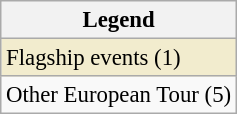<table class="wikitable" style="font-size:95%;">
<tr>
<th>Legend</th>
</tr>
<tr style="background:#f2ecce;">
<td>Flagship events (1)</td>
</tr>
<tr>
<td>Other European Tour (5)</td>
</tr>
</table>
